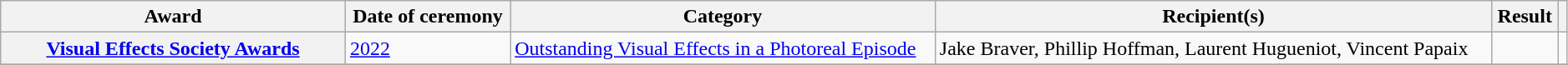<table class="wikitable sortable plainrowheaders" style="width: 99%">
<tr>
<th scope="col" style="width:22%;">Award</th>
<th scope="col">Date of ceremony</th>
<th scope="col">Category</th>
<th scope="col">Recipient(s)</th>
<th scope="col">Result</th>
<th scope="col" class="unsortable"></th>
</tr>
<tr>
<th scope="row" style="text-align:center;"><a href='#'>Visual Effects Society Awards</a></th>
<td><a href='#'>2022</a></td>
<td><a href='#'>Outstanding Visual Effects in a Photoreal Episode</a></td>
<td>Jake Braver, Phillip Hoffman, Laurent Hugueniot, Vincent Papaix</td>
<td></td>
<td r style="text-align:center;"></td>
</tr>
<tr>
</tr>
</table>
